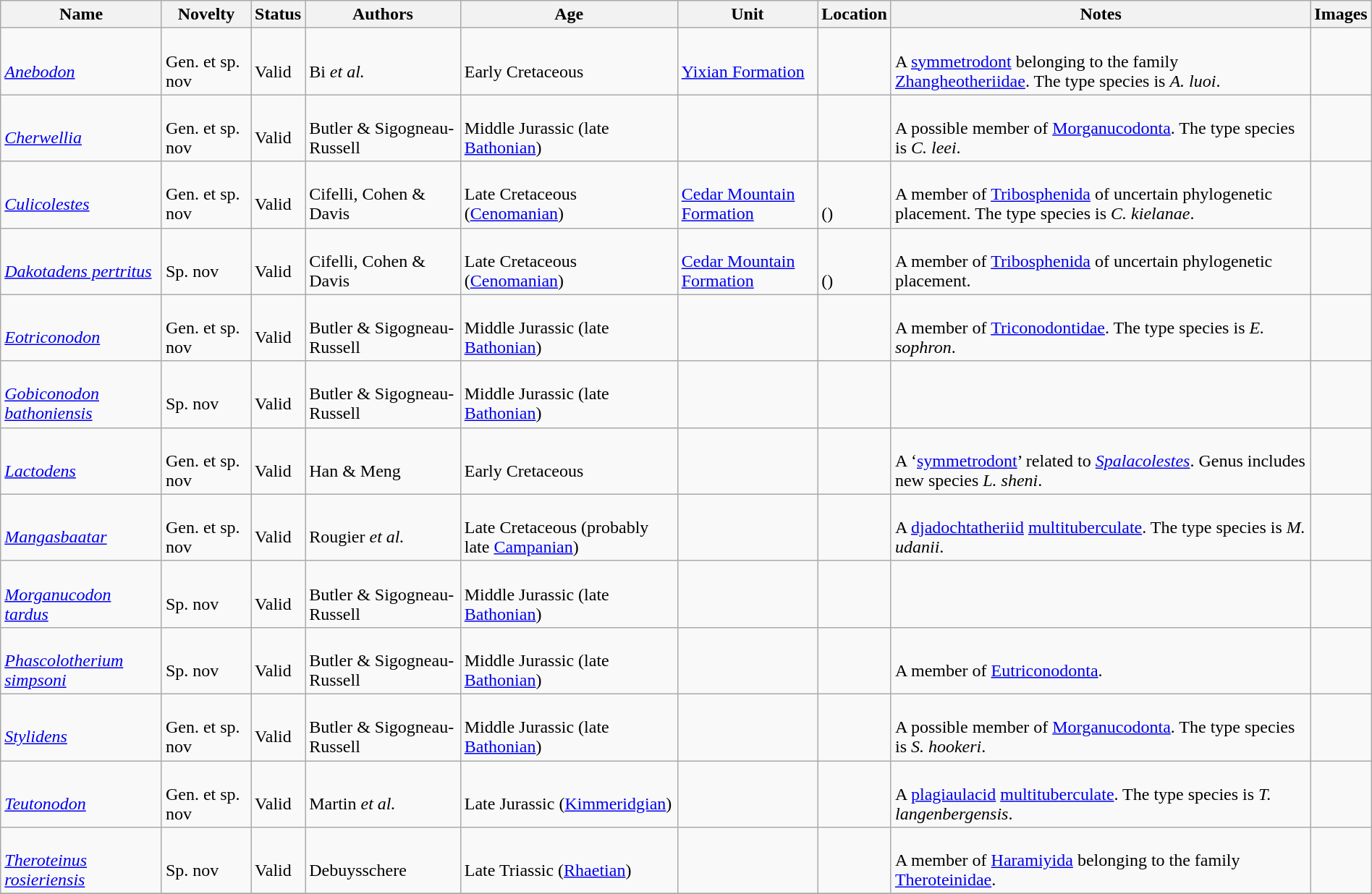<table class="wikitable sortable" align="center" width="100%">
<tr>
<th>Name</th>
<th>Novelty</th>
<th>Status</th>
<th>Authors</th>
<th>Age</th>
<th>Unit</th>
<th>Location</th>
<th>Notes</th>
<th>Images</th>
</tr>
<tr>
<td><br><em><a href='#'>Anebodon</a></em></td>
<td><br>Gen. et sp. nov</td>
<td><br>Valid</td>
<td><br>Bi <em>et al.</em></td>
<td><br>Early Cretaceous</td>
<td><br><a href='#'>Yixian Formation</a></td>
<td><br></td>
<td><br>A <a href='#'>symmetrodont</a> belonging to the family <a href='#'>Zhangheotheriidae</a>. The type species is <em>A. luoi</em>.</td>
<td></td>
</tr>
<tr>
<td><br><em><a href='#'>Cherwellia</a></em></td>
<td><br>Gen. et sp. nov</td>
<td><br>Valid</td>
<td><br>Butler & Sigogneau-Russell</td>
<td><br>Middle Jurassic (late <a href='#'>Bathonian</a>)</td>
<td></td>
<td><br></td>
<td><br>A possible member of <a href='#'>Morganucodonta</a>. The type species is <em>C. leei</em>.</td>
<td></td>
</tr>
<tr>
<td><br><em><a href='#'>Culicolestes</a></em></td>
<td><br>Gen. et sp. nov</td>
<td><br>Valid</td>
<td><br>Cifelli, Cohen & Davis</td>
<td><br>Late Cretaceous (<a href='#'>Cenomanian</a>)</td>
<td><br><a href='#'>Cedar Mountain Formation</a></td>
<td><br><br>()</td>
<td><br>A member of <a href='#'>Tribosphenida</a> of uncertain phylogenetic placement. The type species is <em>C. kielanae</em>.</td>
<td></td>
</tr>
<tr>
<td><br><em><a href='#'>Dakotadens pertritus</a></em></td>
<td><br>Sp. nov</td>
<td><br>Valid</td>
<td><br>Cifelli, Cohen & Davis</td>
<td><br>Late Cretaceous (<a href='#'>Cenomanian</a>)</td>
<td><br><a href='#'>Cedar Mountain Formation</a></td>
<td><br><br>()</td>
<td><br>A member of <a href='#'>Tribosphenida</a> of uncertain phylogenetic placement.</td>
<td></td>
</tr>
<tr>
<td><br><em><a href='#'>Eotriconodon</a></em></td>
<td><br>Gen. et sp. nov</td>
<td><br>Valid</td>
<td><br>Butler & Sigogneau-Russell</td>
<td><br>Middle Jurassic (late <a href='#'>Bathonian</a>)</td>
<td></td>
<td><br></td>
<td><br>A member of <a href='#'>Triconodontidae</a>. The type species is <em>E. sophron</em>.</td>
<td></td>
</tr>
<tr>
<td><br><em><a href='#'>Gobiconodon bathoniensis</a></em></td>
<td><br>Sp. nov</td>
<td><br>Valid</td>
<td><br>Butler & Sigogneau-Russell</td>
<td><br>Middle Jurassic (late <a href='#'>Bathonian</a>)</td>
<td></td>
<td><br></td>
<td></td>
<td></td>
</tr>
<tr>
<td><br><em><a href='#'>Lactodens</a></em></td>
<td><br>Gen. et sp. nov</td>
<td><br>Valid</td>
<td><br>Han & Meng</td>
<td><br>Early Cretaceous</td>
<td></td>
<td><br></td>
<td><br>A ‘<a href='#'>symmetrodont</a>’ related to <em><a href='#'>Spalacolestes</a></em>. Genus includes new species <em>L. sheni</em>.</td>
<td></td>
</tr>
<tr>
<td><br><em><a href='#'>Mangasbaatar</a></em></td>
<td><br>Gen. et sp. nov</td>
<td><br>Valid</td>
<td><br>Rougier <em>et al.</em></td>
<td><br>Late Cretaceous (probably late <a href='#'>Campanian</a>)</td>
<td></td>
<td><br></td>
<td><br>A <a href='#'>djadochtatheriid</a> <a href='#'>multituberculate</a>. The type species is <em>M. udanii</em>.</td>
<td></td>
</tr>
<tr>
<td><br><em><a href='#'>Morganucodon tardus</a></em></td>
<td><br>Sp. nov</td>
<td><br>Valid</td>
<td><br>Butler & Sigogneau-Russell</td>
<td><br>Middle Jurassic (late <a href='#'>Bathonian</a>)</td>
<td></td>
<td><br></td>
<td></td>
<td></td>
</tr>
<tr>
<td><br><em><a href='#'>Phascolotherium simpsoni</a></em></td>
<td><br>Sp. nov</td>
<td><br>Valid</td>
<td><br>Butler & Sigogneau-Russell</td>
<td><br>Middle Jurassic (late <a href='#'>Bathonian</a>)</td>
<td></td>
<td><br></td>
<td><br>A member of <a href='#'>Eutriconodonta</a>.</td>
<td></td>
</tr>
<tr>
<td><br><em><a href='#'>Stylidens</a></em></td>
<td><br>Gen. et sp. nov</td>
<td><br>Valid</td>
<td><br>Butler & Sigogneau-Russell</td>
<td><br>Middle Jurassic (late <a href='#'>Bathonian</a>)</td>
<td></td>
<td><br></td>
<td><br>A possible member of <a href='#'>Morganucodonta</a>. The type species is <em>S. hookeri</em>.</td>
<td></td>
</tr>
<tr>
<td><br><em><a href='#'>Teutonodon</a></em></td>
<td><br>Gen. et sp. nov</td>
<td><br>Valid</td>
<td><br>Martin <em>et al.</em></td>
<td><br>Late Jurassic (<a href='#'>Kimmeridgian</a>)</td>
<td></td>
<td><br></td>
<td><br>A <a href='#'>plagiaulacid</a> <a href='#'>multituberculate</a>. The type species is <em>T. langenbergensis</em>.</td>
<td></td>
</tr>
<tr>
<td><br><em><a href='#'>Theroteinus rosieriensis</a></em></td>
<td><br>Sp. nov</td>
<td><br>Valid</td>
<td><br>Debuysschere</td>
<td><br>Late Triassic (<a href='#'>Rhaetian</a>)</td>
<td></td>
<td><br></td>
<td><br>A member of <a href='#'>Haramiyida</a> belonging to the family <a href='#'>Theroteinidae</a>.</td>
<td></td>
</tr>
<tr>
</tr>
</table>
